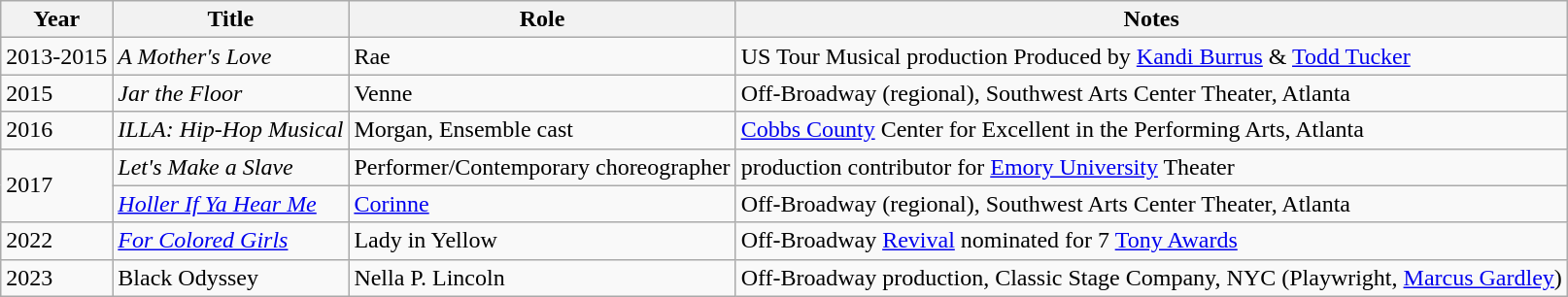<table class="wikitable">
<tr>
<th>Year</th>
<th>Title</th>
<th>Role</th>
<th>Notes</th>
</tr>
<tr>
<td>2013-2015</td>
<td><em>A Mother's Love</em></td>
<td>Rae</td>
<td>US Tour Musical production Produced by <a href='#'>Kandi Burrus</a> & <a href='#'>Todd Tucker</a></td>
</tr>
<tr>
<td>2015</td>
<td><em>Jar the Floor</em></td>
<td>Venne</td>
<td>Off-Broadway (regional), Southwest Arts Center Theater, Atlanta</td>
</tr>
<tr>
<td>2016</td>
<td><em>ILLA: Hip-Hop Musical</em></td>
<td>Morgan, Ensemble cast</td>
<td><a href='#'>Cobbs County</a> Center for Excellent in the Performing Arts, Atlanta</td>
</tr>
<tr>
<td rowspan="2">2017</td>
<td><em>Let's Make a Slave</em></td>
<td>Performer/Contemporary choreographer</td>
<td>production contributor for <a href='#'>Emory University</a> Theater</td>
</tr>
<tr>
<td><em><a href='#'>Holler If Ya Hear Me</a></em></td>
<td><a href='#'>Corinne</a></td>
<td>Off-Broadway (regional), Southwest Arts Center Theater, Atlanta</td>
</tr>
<tr>
<td>2022</td>
<td><a href='#'><em>For Colored Girls</em></a></td>
<td>Lady in Yellow</td>
<td>Off-Broadway <a href='#'>Revival</a> nominated for 7 <a href='#'>Tony Awards</a></td>
</tr>
<tr>
<td>2023</td>
<td>Black Odyssey</td>
<td>Nella P. Lincoln</td>
<td>Off-Broadway production, Classic Stage Company, NYC (Playwright, <a href='#'>Marcus Gardley</a>)</td>
</tr>
</table>
